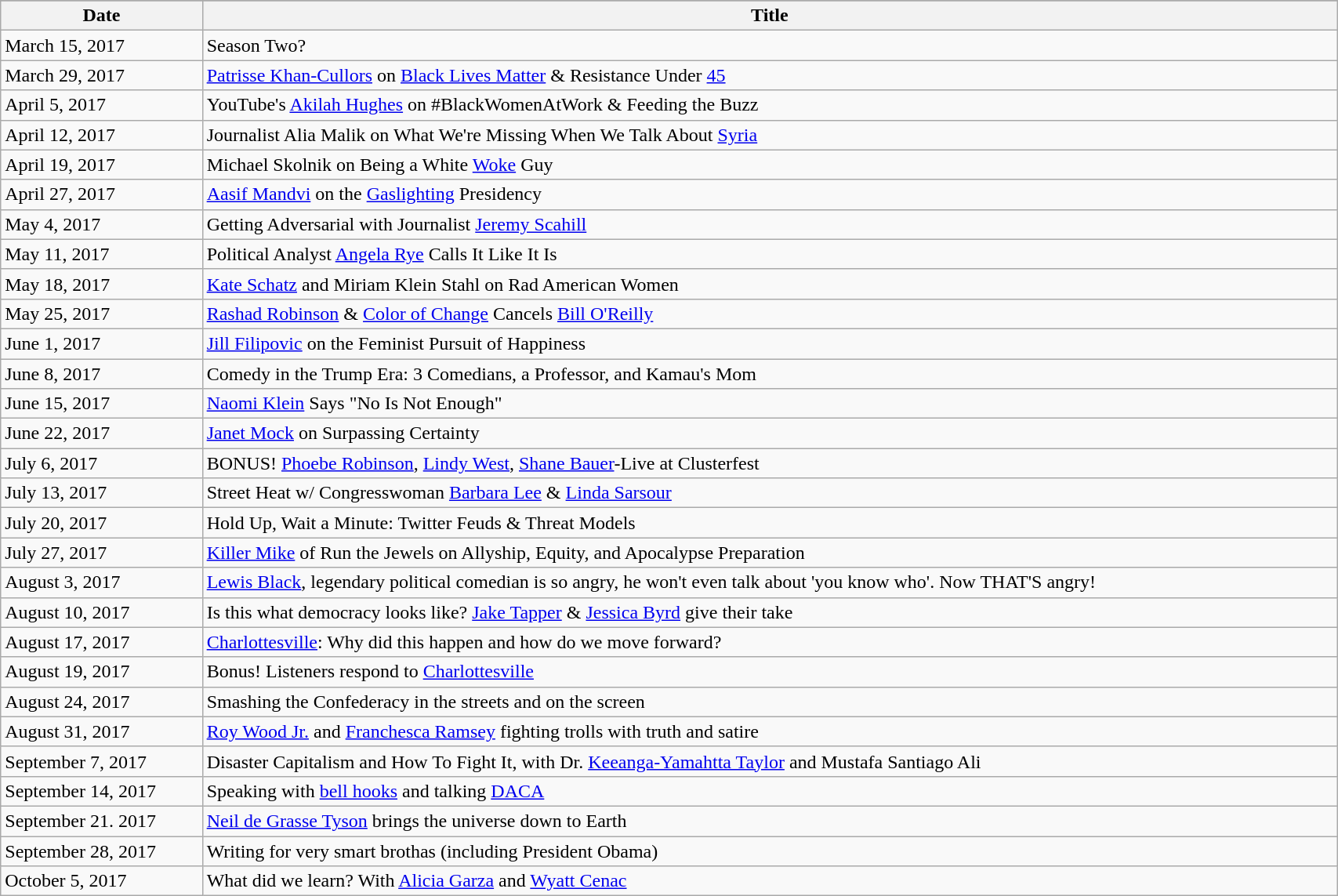<table class="wikitable plainrowheaders collapsible" style="width:90%;">
<tr style="color:black">
</tr>
<tr>
<th>Date</th>
<th>Title</th>
</tr>
<tr>
<td>March 15, 2017</td>
<td>Season Two?</td>
</tr>
<tr>
<td>March 29, 2017</td>
<td><a href='#'>Patrisse Khan-Cullors</a> on <a href='#'>Black Lives Matter</a> & Resistance Under <a href='#'>45</a></td>
</tr>
<tr>
<td>April 5, 2017</td>
<td>YouTube's <a href='#'>Akilah Hughes</a> on #BlackWomenAtWork & Feeding the Buzz</td>
</tr>
<tr>
<td>April 12, 2017</td>
<td>Journalist Alia Malik on What We're Missing When We Talk About <a href='#'>Syria</a></td>
</tr>
<tr>
<td>April 19, 2017</td>
<td>Michael Skolnik on Being a White <a href='#'>Woke</a> Guy</td>
</tr>
<tr>
<td>April 27, 2017</td>
<td><a href='#'>Aasif Mandvi</a> on the <a href='#'>Gaslighting</a> Presidency</td>
</tr>
<tr>
<td>May 4, 2017</td>
<td>Getting Adversarial with Journalist <a href='#'>Jeremy Scahill</a></td>
</tr>
<tr>
<td>May 11, 2017</td>
<td>Political Analyst <a href='#'>Angela Rye</a> Calls It Like It Is</td>
</tr>
<tr>
<td>May 18, 2017</td>
<td><a href='#'>Kate Schatz</a> and Miriam Klein Stahl on Rad American Women</td>
</tr>
<tr>
<td>May 25, 2017</td>
<td><a href='#'>Rashad Robinson</a> & <a href='#'>Color of Change</a> Cancels <a href='#'>Bill O'Reilly</a></td>
</tr>
<tr>
<td>June 1, 2017</td>
<td><a href='#'>Jill Filipovic</a> on the Feminist Pursuit of Happiness</td>
</tr>
<tr>
<td>June 8, 2017</td>
<td>Comedy in the Trump Era: 3 Comedians, a Professor, and Kamau's Mom</td>
</tr>
<tr>
<td>June 15, 2017</td>
<td><a href='#'>Naomi Klein</a> Says "No Is Not Enough"</td>
</tr>
<tr>
<td>June 22, 2017</td>
<td><a href='#'>Janet Mock</a> on Surpassing Certainty</td>
</tr>
<tr>
<td>July 6, 2017</td>
<td>BONUS! <a href='#'>Phoebe Robinson</a>, <a href='#'>Lindy West</a>, <a href='#'>Shane Bauer</a>-Live at Clusterfest</td>
</tr>
<tr>
<td>July 13, 2017</td>
<td>Street Heat w/ Congresswoman <a href='#'>Barbara Lee</a> & <a href='#'>Linda Sarsour</a></td>
</tr>
<tr>
<td>July 20, 2017</td>
<td>Hold Up, Wait a Minute: Twitter Feuds & Threat Models</td>
</tr>
<tr>
<td>July 27, 2017</td>
<td><a href='#'>Killer Mike</a> of Run the Jewels on Allyship, Equity, and Apocalypse Preparation</td>
</tr>
<tr>
<td>August 3, 2017</td>
<td><a href='#'>Lewis Black</a>, legendary political comedian is so angry, he won't even talk about 'you know who'. Now THAT'S angry!</td>
</tr>
<tr>
<td>August 10, 2017</td>
<td>Is this what democracy looks like? <a href='#'>Jake Tapper</a> & <a href='#'>Jessica Byrd</a> give their take</td>
</tr>
<tr>
<td>August 17, 2017</td>
<td><a href='#'>Charlottesville</a>: Why did this happen and how do we move forward?</td>
</tr>
<tr>
<td>August 19, 2017</td>
<td>Bonus! Listeners respond to <a href='#'>Charlottesville</a></td>
</tr>
<tr>
<td>August 24, 2017</td>
<td>Smashing the Confederacy in the streets and on the screen</td>
</tr>
<tr>
<td>August 31, 2017</td>
<td><a href='#'>Roy Wood Jr.</a> and <a href='#'>Franchesca Ramsey</a> fighting trolls with truth and satire</td>
</tr>
<tr>
<td>September 7, 2017</td>
<td>Disaster Capitalism and How To Fight It, with Dr. <a href='#'>Keeanga-Yamahtta Taylor</a> and Mustafa Santiago Ali</td>
</tr>
<tr>
<td>September 14, 2017</td>
<td>Speaking with <a href='#'>bell hooks</a> and talking <a href='#'>DACA</a></td>
</tr>
<tr>
<td>September 21. 2017</td>
<td><a href='#'>Neil de Grasse Tyson</a> brings the universe down to Earth</td>
</tr>
<tr>
<td>September 28, 2017</td>
<td>Writing for very smart brothas (including President Obama)</td>
</tr>
<tr>
<td>October 5, 2017</td>
<td>What did we learn? With <a href='#'>Alicia Garza</a> and <a href='#'>Wyatt Cenac</a></td>
</tr>
</table>
